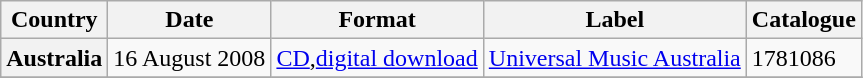<table class="wikitable plainrowheaders">
<tr>
<th scope="col">Country</th>
<th scope="col">Date</th>
<th scope="col">Format</th>
<th scope="col">Label</th>
<th scope="col">Catalogue</th>
</tr>
<tr>
<th scope="row">Australia</th>
<td>16 August 2008</td>
<td><a href='#'>CD</a>,<a href='#'>digital download</a></td>
<td><a href='#'>Universal Music Australia</a></td>
<td>1781086</td>
</tr>
<tr>
</tr>
</table>
